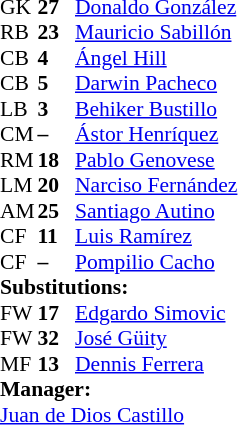<table style="font-size: 90%" cellspacing="0" cellpadding="0">
<tr>
<td colspan=4></td>
</tr>
<tr>
<th width="25"></th>
<th width="25"></th>
</tr>
<tr>
<td>GK</td>
<td><strong>27</strong></td>
<td> <a href='#'>Donaldo González</a></td>
</tr>
<tr>
<td>RB</td>
<td><strong>23</strong></td>
<td> <a href='#'>Mauricio Sabillón</a></td>
</tr>
<tr>
<td>CB</td>
<td><strong>4</strong></td>
<td> <a href='#'>Ángel Hill</a></td>
<td></td>
<td></td>
</tr>
<tr>
<td>CB</td>
<td><strong>5</strong></td>
<td> <a href='#'>Darwin Pacheco</a></td>
</tr>
<tr>
<td>LB</td>
<td><strong>3</strong></td>
<td> <a href='#'>Behiker Bustillo</a></td>
<td></td>
<td></td>
</tr>
<tr>
<td>CM</td>
<td><strong>–</strong></td>
<td> <a href='#'>Ástor Henríquez</a></td>
<td></td>
<td></td>
</tr>
<tr>
<td>RM</td>
<td><strong>18</strong></td>
<td> <a href='#'>Pablo Genovese</a></td>
<td></td>
<td></td>
</tr>
<tr>
<td>LM</td>
<td><strong>20</strong></td>
<td> <a href='#'>Narciso Fernández</a></td>
</tr>
<tr>
<td>AM</td>
<td><strong>25</strong></td>
<td> <a href='#'>Santiago Autino</a></td>
<td></td>
<td></td>
</tr>
<tr>
<td>CF</td>
<td><strong>11</strong></td>
<td> <a href='#'>Luis Ramírez</a></td>
</tr>
<tr>
<td>CF</td>
<td><strong>–</strong></td>
<td> <a href='#'>Pompilio Cacho</a></td>
</tr>
<tr>
<td colspan=3><strong>Substitutions:</strong></td>
</tr>
<tr>
<td>FW</td>
<td><strong>17</strong></td>
<td> <a href='#'>Edgardo Simovic</a></td>
<td></td>
<td></td>
</tr>
<tr>
<td>FW</td>
<td><strong>32</strong></td>
<td> <a href='#'>José Güity</a></td>
<td></td>
<td></td>
</tr>
<tr>
<td>MF</td>
<td><strong>13</strong></td>
<td> <a href='#'>Dennis Ferrera</a></td>
<td></td>
<td></td>
</tr>
<tr>
<td colspan=3><strong>Manager:</strong></td>
</tr>
<tr>
<td colspan=3> <a href='#'>Juan de Dios Castillo</a></td>
</tr>
</table>
